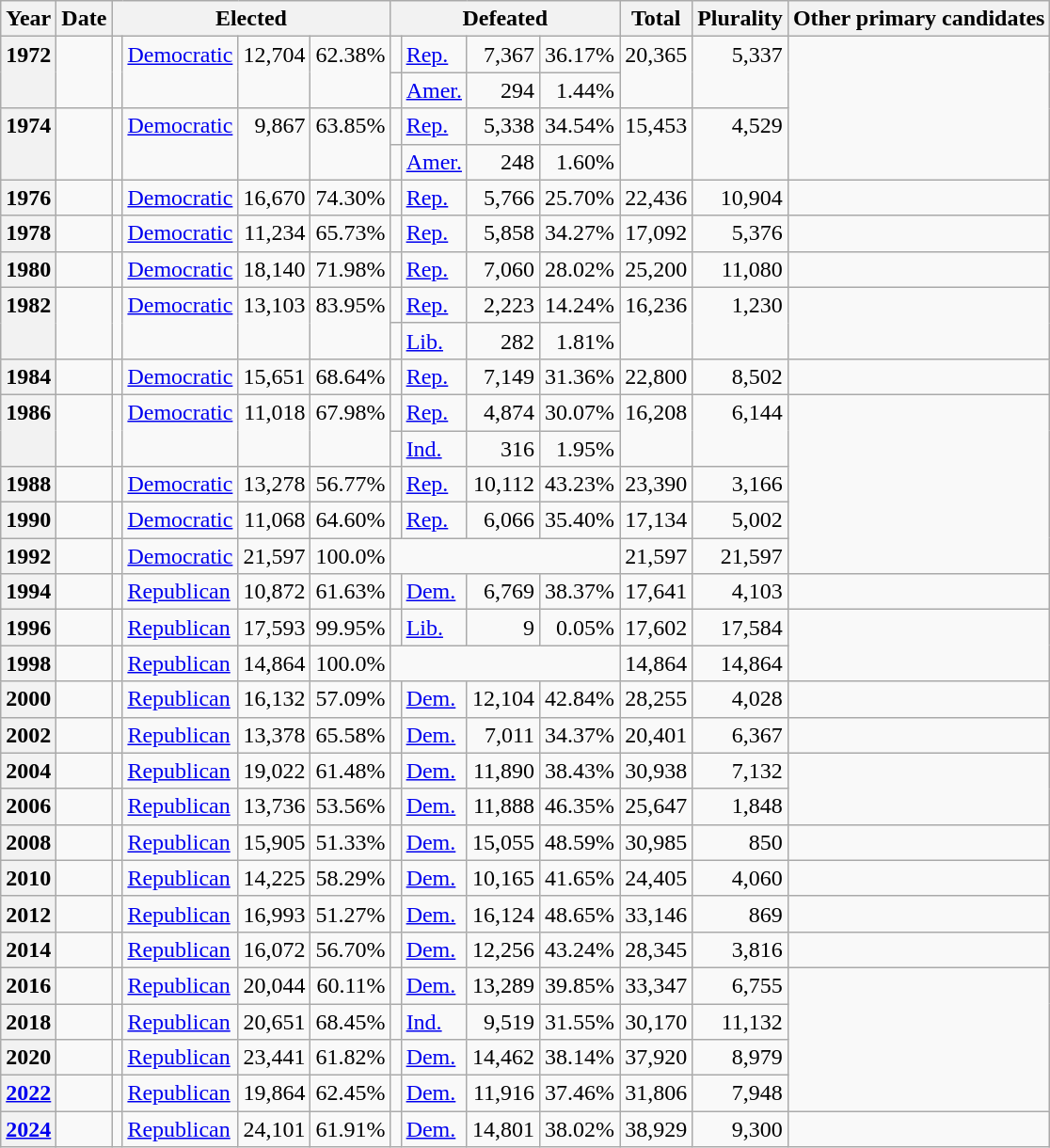<table class=wikitable>
<tr>
<th>Year</th>
<th>Date</th>
<th ! colspan="4">Elected</th>
<th ! colspan="4">Defeated</th>
<th>Total</th>
<th>Plurality</th>
<th>Other primary candidates</th>
</tr>
<tr>
<th rowspan="2" valign="top">1972</th>
<td rowspan="2" valign="top"></td>
<td rowspan="2" valign="top"></td>
<td rowspan="2" valign="top" ><a href='#'>Democratic</a></td>
<td rowspan="2" valign="top" align="right">12,704</td>
<td rowspan="2" valign="top" align="right">62.38%</td>
<td valign="top"></td>
<td valign="top" ><a href='#'>Rep.</a></td>
<td valign="top" align="right">7,367</td>
<td valign="top" align="right">36.17%</td>
<td rowspan="2" valign="top" align="right">20,365</td>
<td rowspan="2" valign="top" align="right">5,337</td>
<td rowspan="4" valign="top"></td>
</tr>
<tr>
<td valign="top"></td>
<td valign="top" ><a href='#'>Amer.</a></td>
<td valign="top" align="right">294</td>
<td valign="top" align="right">1.44%</td>
</tr>
<tr>
<th rowspan="2" valign="top">1974</th>
<td rowspan="2" valign="top"></td>
<td rowspan="2" valign="top"></td>
<td rowspan="2" valign="top" ><a href='#'>Democratic</a></td>
<td rowspan="2" valign="top" align="right">9,867</td>
<td rowspan="2" valign="top" align="right">63.85%</td>
<td valign="top"></td>
<td valign="top" ><a href='#'>Rep.</a></td>
<td valign="top" align="right">5,338</td>
<td valign="top" align="right">34.54%</td>
<td rowspan="2" valign="top" align="right">15,453</td>
<td rowspan="2" valign="top" align="right">4,529</td>
</tr>
<tr>
<td valign="top"></td>
<td valign="top" ><a href='#'>Amer.</a></td>
<td valign="top" align="right">248</td>
<td valign="top" align="right">1.60%</td>
</tr>
<tr>
<th valign="top">1976</th>
<td valign="top"></td>
<td valign="top"></td>
<td valign="top" ><a href='#'>Democratic</a></td>
<td valign="top" align="right">16,670</td>
<td valign="top" align="right">74.30%</td>
<td valign="top"></td>
<td valign="top" ><a href='#'>Rep.</a></td>
<td valign="top" align="right">5,766</td>
<td valign="top" align="right">25.70%</td>
<td valign="top" align="right">22,436</td>
<td valign="top" align="right">10,904</td>
<td valign="top"></td>
</tr>
<tr>
<th valign="top">1978</th>
<td valign="top"></td>
<td valign="top"></td>
<td valign="top" ><a href='#'>Democratic</a></td>
<td valign="top" align="right">11,234</td>
<td valign="top" align="right">65.73%</td>
<td valign="top"></td>
<td valign="top" ><a href='#'>Rep.</a></td>
<td valign="top" align="right">5,858</td>
<td valign="top" align="right">34.27%</td>
<td valign="top" align="right">17,092</td>
<td valign="top" align="right">5,376</td>
<td valign="top"></td>
</tr>
<tr>
<th valign="top">1980</th>
<td valign="top"></td>
<td valign="top"></td>
<td valign="top" ><a href='#'>Democratic</a></td>
<td valign="top" align="right">18,140</td>
<td valign="top" align="right">71.98%</td>
<td valign="top"></td>
<td valign="top" ><a href='#'>Rep.</a></td>
<td valign="top" align="right">7,060</td>
<td valign="top" align="right">28.02%</td>
<td valign="top" align="right">25,200</td>
<td valign="top" align="right">11,080</td>
<td valign="top"></td>
</tr>
<tr>
<th rowspan="2" valign="top">1982</th>
<td rowspan="2" valign="top"></td>
<td rowspan="2" valign="top"></td>
<td rowspan="2" valign="top" ><a href='#'>Democratic</a></td>
<td rowspan="2" valign="top" align="right">13,103</td>
<td rowspan="2" valign="top" align="right">83.95%</td>
<td valign="top"></td>
<td valign="top" ><a href='#'>Rep.</a></td>
<td valign="top" align="right">2,223</td>
<td valign="top" align="right">14.24%</td>
<td rowspan="2" valign="top" align="right">16,236</td>
<td rowspan="2" valign="top" align="right">1,230</td>
<td rowspan="2" valign="top"></td>
</tr>
<tr>
<td valign="top"></td>
<td valign="top" ><a href='#'>Lib.</a></td>
<td valign="top" align="right">282</td>
<td valign="top" align="right">1.81%</td>
</tr>
<tr>
<th valign="top">1984</th>
<td valign="top"></td>
<td valign="top"></td>
<td valign="top" ><a href='#'>Democratic</a></td>
<td valign="top" align="right">15,651</td>
<td valign="top" align="right">68.64%</td>
<td valign="top"></td>
<td valign="top" ><a href='#'>Rep.</a></td>
<td valign="top" align="right">7,149</td>
<td valign="top" align="right">31.36%</td>
<td valign="top" align="right">22,800</td>
<td valign="top" align="right">8,502</td>
<td valign="top"></td>
</tr>
<tr>
<th rowspan="2" valign="top">1986</th>
<td rowspan="2" valign="top"></td>
<td rowspan="2" valign="top"></td>
<td rowspan="2" valign="top" ><a href='#'>Democratic</a></td>
<td rowspan="2" valign="top" align="right">11,018</td>
<td rowspan="2" valign="top" align="right">67.98%</td>
<td valign="top"></td>
<td valign="top" ><a href='#'>Rep.</a></td>
<td valign="top" align="right">4,874</td>
<td valign="top" align="right">30.07%</td>
<td rowspan="2" valign="top" align="right">16,208</td>
<td rowspan="2" valign="top" align="right">6,144</td>
<td rowspan="5" valign="top"></td>
</tr>
<tr>
<td valign="top"></td>
<td valign="top" ><a href='#'>Ind.</a></td>
<td valign="top" align="right">316</td>
<td valign="top" align="right">1.95%</td>
</tr>
<tr>
<th valign="top">1988</th>
<td valign="top"></td>
<td valign="top"></td>
<td valign="top" ><a href='#'>Democratic</a></td>
<td valign="top" align="right">13,278</td>
<td valign="top" align="right">56.77%</td>
<td valign="top"></td>
<td valign="top" ><a href='#'>Rep.</a></td>
<td valign="top" align="right">10,112</td>
<td valign="top" align="right">43.23%</td>
<td valign="top" align="right">23,390</td>
<td valign="top" align="right">3,166</td>
</tr>
<tr>
<th valign="top">1990</th>
<td valign="top"></td>
<td valign="top"></td>
<td valign="top" ><a href='#'>Democratic</a></td>
<td valign="top" align="right">11,068</td>
<td valign="top" align="right">64.60%</td>
<td valign="top"></td>
<td valign="top" ><a href='#'>Rep.</a></td>
<td valign="top" align="right">6,066</td>
<td valign="top" align="right">35.40%</td>
<td valign="top" align="right">17,134</td>
<td valign="top" align="right">5,002</td>
</tr>
<tr>
<th valign="top">1992</th>
<td valign="top"></td>
<td valign="top"></td>
<td valign="top" ><a href='#'>Democratic</a></td>
<td valign="top" align="right">21,597</td>
<td valign="top" align="right">100.0%</td>
<td valign="top" colspan="4"></td>
<td valign="top" align="right">21,597</td>
<td valign="top" align="right">21,597</td>
</tr>
<tr>
<th valign="top">1994</th>
<td valign="top"></td>
<td valign="top"></td>
<td valign="top" ><a href='#'>Republican</a></td>
<td valign="top" align="right">10,872</td>
<td valign="top" align="right">61.63%</td>
<td valign="top"></td>
<td valign="top" ><a href='#'>Dem.</a></td>
<td valign="top" align="right">6,769</td>
<td valign="top" align="right">38.37%</td>
<td valign="top" align="right">17,641</td>
<td valign="top" align="right">4,103</td>
<td valign="top"></td>
</tr>
<tr>
<th valign="top">1996</th>
<td valign="top"></td>
<td valign="top"></td>
<td valign="top" ><a href='#'>Republican</a></td>
<td valign="top" align="right">17,593</td>
<td valign="top" align="right">99.95%</td>
<td valign="top"></td>
<td valign="top" ><a href='#'>Lib.</a></td>
<td valign="top" align="right">9</td>
<td valign="top" align="right">0.05%</td>
<td valign="top" align="right">17,602</td>
<td valign="top" align="right">17,584</td>
<td rowspan="2" valign="top"></td>
</tr>
<tr>
<th valign="top">1998</th>
<td valign="top"></td>
<td valign="top"></td>
<td valign="top" ><a href='#'>Republican</a></td>
<td valign="top" align="right">14,864</td>
<td valign="top" align="right">100.0%</td>
<td valign="top" colspan="4"></td>
<td valign="top" align="right">14,864</td>
<td valign="top" align="right">14,864</td>
</tr>
<tr>
<th valign="top">2000</th>
<td valign="top"></td>
<td valign="top"></td>
<td valign="top" ><a href='#'>Republican</a></td>
<td valign="top" align="right">16,132</td>
<td valign="top" align="right">57.09%</td>
<td valign="top"></td>
<td valign="top" ><a href='#'>Dem.</a></td>
<td valign="top" align="right">12,104</td>
<td valign="top" align="right">42.84%</td>
<td valign="top" align="right">28,255</td>
<td valign="top" align="right">4,028</td>
<td valign="top"></td>
</tr>
<tr>
<th valign="top">2002</th>
<td valign="top"></td>
<td valign="top"></td>
<td valign="top" ><a href='#'>Republican</a></td>
<td valign="top" align="right">13,378</td>
<td valign="top" align="right">65.58%</td>
<td valign="top"></td>
<td valign="top" ><a href='#'>Dem.</a></td>
<td valign="top" align="right">7,011</td>
<td valign="top" align="right">34.37%</td>
<td valign="top" align="right">20,401</td>
<td valign="top" align="right">6,367</td>
<td valign="top"></td>
</tr>
<tr>
<th valign="top">2004</th>
<td valign="top"></td>
<td valign="top"></td>
<td valign="top" ><a href='#'>Republican</a></td>
<td valign="top" align="right">19,022</td>
<td valign="top" align="right">61.48%</td>
<td valign="top"></td>
<td valign="top" ><a href='#'>Dem.</a></td>
<td valign="top" align="right">11,890</td>
<td valign="top" align="right">38.43%</td>
<td valign="top" align="right">30,938</td>
<td valign="top" align="right">7,132</td>
<td rowspan="2" valign="top"></td>
</tr>
<tr>
<th valign="top">2006</th>
<td valign="top"></td>
<td valign="top"></td>
<td valign="top" ><a href='#'>Republican</a></td>
<td valign="top" align="right">13,736</td>
<td valign="top" align="right">53.56%</td>
<td valign="top"></td>
<td valign="top" ><a href='#'>Dem.</a></td>
<td valign="top" align="right">11,888</td>
<td valign="top" align="right">46.35%</td>
<td valign="top" align="right">25,647</td>
<td valign="top" align="right">1,848</td>
</tr>
<tr>
<th valign="top">2008</th>
<td valign="top"></td>
<td valign="top"></td>
<td valign="top" ><a href='#'>Republican</a></td>
<td valign="top" align="right">15,905</td>
<td valign="top" align="right">51.33%</td>
<td valign="top"></td>
<td valign="top" ><a href='#'>Dem.</a></td>
<td valign="top" align="right">15,055</td>
<td valign="top" align="right">48.59%</td>
<td valign="top" align="right">30,985</td>
<td valign="top" align="right">850</td>
<td valign="top"></td>
</tr>
<tr>
<th valign="top">2010</th>
<td valign="top"></td>
<td valign="top"></td>
<td valign="top" ><a href='#'>Republican</a></td>
<td valign="top" align="right">14,225</td>
<td valign="top" align="right">58.29%</td>
<td valign="top"></td>
<td valign="top" ><a href='#'>Dem.</a></td>
<td valign="top" align="right">10,165</td>
<td valign="top" align="right">41.65%</td>
<td valign="top" align="right">24,405</td>
<td valign="top" align="right">4,060</td>
<td valign="top"></td>
</tr>
<tr>
<th valign="top">2012</th>
<td valign="top"></td>
<td valign="top"></td>
<td valign="top" ><a href='#'>Republican</a></td>
<td valign="top" align="right">16,993</td>
<td valign="top" align="right">51.27%</td>
<td valign="top"></td>
<td valign="top" ><a href='#'>Dem.</a></td>
<td valign="top" align="right">16,124</td>
<td valign="top" align="right">48.65%</td>
<td valign="top" align="right">33,146</td>
<td valign="top" align="right">869</td>
<td valign="top"></td>
</tr>
<tr>
<th valign="top">2014</th>
<td valign="top"></td>
<td valign="top"></td>
<td valign="top" ><a href='#'>Republican</a></td>
<td valign="top" align="right">16,072</td>
<td valign="top" align="right">56.70%</td>
<td valign="top"></td>
<td valign="top" ><a href='#'>Dem.</a></td>
<td valign="top" align="right">12,256</td>
<td valign="top" align="right">43.24%</td>
<td valign="top" align="right">28,345</td>
<td valign="top" align="right">3,816</td>
<td valign="top"></td>
</tr>
<tr>
<th valign="top">2016</th>
<td valign="top"></td>
<td valign="top"></td>
<td valign="top" ><a href='#'>Republican</a></td>
<td valign="top" align="right">20,044</td>
<td valign="top" align="right">60.11%</td>
<td valign="top"></td>
<td valign="top" ><a href='#'>Dem.</a></td>
<td valign="top" align="right">13,289</td>
<td valign="top" align="right">39.85%</td>
<td valign="top" align="right">33,347</td>
<td valign="top" align="right">6,755</td>
</tr>
<tr>
<th valign="top">2018</th>
<td valign="top"></td>
<td valign="top"></td>
<td valign="top" ><a href='#'>Republican</a></td>
<td valign="top" align="right">20,651</td>
<td valign="top" align="right">68.45%</td>
<td valign="top"></td>
<td valign="top" ><a href='#'>Ind.</a></td>
<td valign="top" align="right">9,519</td>
<td valign="top" align="right">31.55%</td>
<td valign="top" align="right">30,170</td>
<td valign="top" align="right">11,132</td>
</tr>
<tr>
<th valign="top">2020</th>
<td valign="top"></td>
<td valign="top"></td>
<td valign="top" ><a href='#'>Republican</a></td>
<td valign="top" align="right">23,441</td>
<td valign="top" align="right">61.82%</td>
<td valign="top"></td>
<td valign="top" ><a href='#'>Dem.</a></td>
<td valign="top" align="right">14,462</td>
<td valign="top" align="right">38.14%</td>
<td valign="top" align="right">37,920</td>
<td valign="top" align="right">8,979</td>
</tr>
<tr>
<th valign="top"><a href='#'>2022</a></th>
<td valign="top"></td>
<td valign="top"></td>
<td valign="top" ><a href='#'>Republican</a></td>
<td valign="top" align="right">19,864</td>
<td valign="top" align="right">62.45%</td>
<td valign="top"></td>
<td valign="top" ><a href='#'>Dem.</a></td>
<td valign="top" align="right">11,916</td>
<td valign="top" align="right">37.46%</td>
<td valign="top" align="right">31,806</td>
<td valign="top" align="right">7,948</td>
</tr>
<tr>
<th valign="top"><a href='#'>2024</a></th>
<td valign="top"></td>
<td valign="top"></td>
<td valign="top" ><a href='#'>Republican</a></td>
<td valign="top" align="right">24,101</td>
<td valign="top" align="right">61.91%</td>
<td valign="top"></td>
<td valign="top" ><a href='#'>Dem.</a></td>
<td valign="top" align="right">14,801</td>
<td valign="top" align="right">38.02%</td>
<td valign="top" align="right">38,929</td>
<td valign="top" align="right">9,300</td>
<td valign="top"></td>
</tr>
</table>
